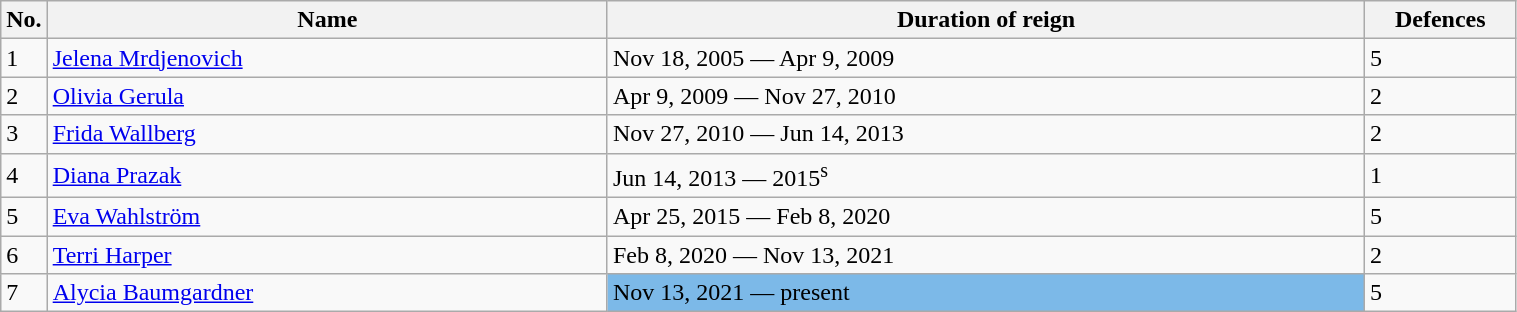<table class="wikitable" width=80%>
<tr>
<th width=3%>No.</th>
<th width=37%>Name</th>
<th width=50%>Duration of reign</th>
<th width=10%>Defences</th>
</tr>
<tr>
<td>1</td>
<td align=left> <a href='#'>Jelena Mrdjenovich</a></td>
<td>Nov 18, 2005 — Apr 9, 2009</td>
<td>5</td>
</tr>
<tr>
<td>2</td>
<td align=left> <a href='#'>Olivia Gerula</a></td>
<td>Apr 9, 2009 — Nov 27, 2010</td>
<td>2</td>
</tr>
<tr>
<td>3</td>
<td align=left> <a href='#'>Frida Wallberg</a></td>
<td>Nov 27, 2010 — Jun 14, 2013</td>
<td>2</td>
</tr>
<tr>
<td>4</td>
<td align=left> <a href='#'>Diana Prazak</a></td>
<td>Jun 14, 2013 — 2015<sup>s</sup></td>
<td>1</td>
</tr>
<tr>
<td>5</td>
<td align=left> <a href='#'>Eva Wahlström</a></td>
<td>Apr 25, 2015 — Feb 8, 2020</td>
<td>5</td>
</tr>
<tr>
<td>6</td>
<td align=left> <a href='#'>Terri Harper</a></td>
<td>Feb 8, 2020 — Nov 13, 2021</td>
<td>2</td>
</tr>
<tr>
<td>7</td>
<td align=left> <a href='#'>Alycia Baumgardner</a></td>
<td style="background:#7CB9E8;" width=5px>Nov 13, 2021 — present</td>
<td>5</td>
</tr>
</table>
